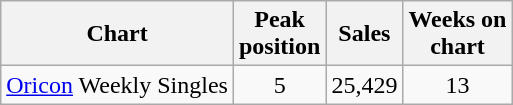<table class="wikitable">
<tr>
<th>Chart</th>
<th>Peak<br>position</th>
<th>Sales</th>
<th>Weeks on<br>chart</th>
</tr>
<tr>
<td><a href='#'>Oricon</a> Weekly Singles</td>
<td align="center">5</td>
<td align="center">25,429</td>
<td align="center">13</td>
</tr>
</table>
